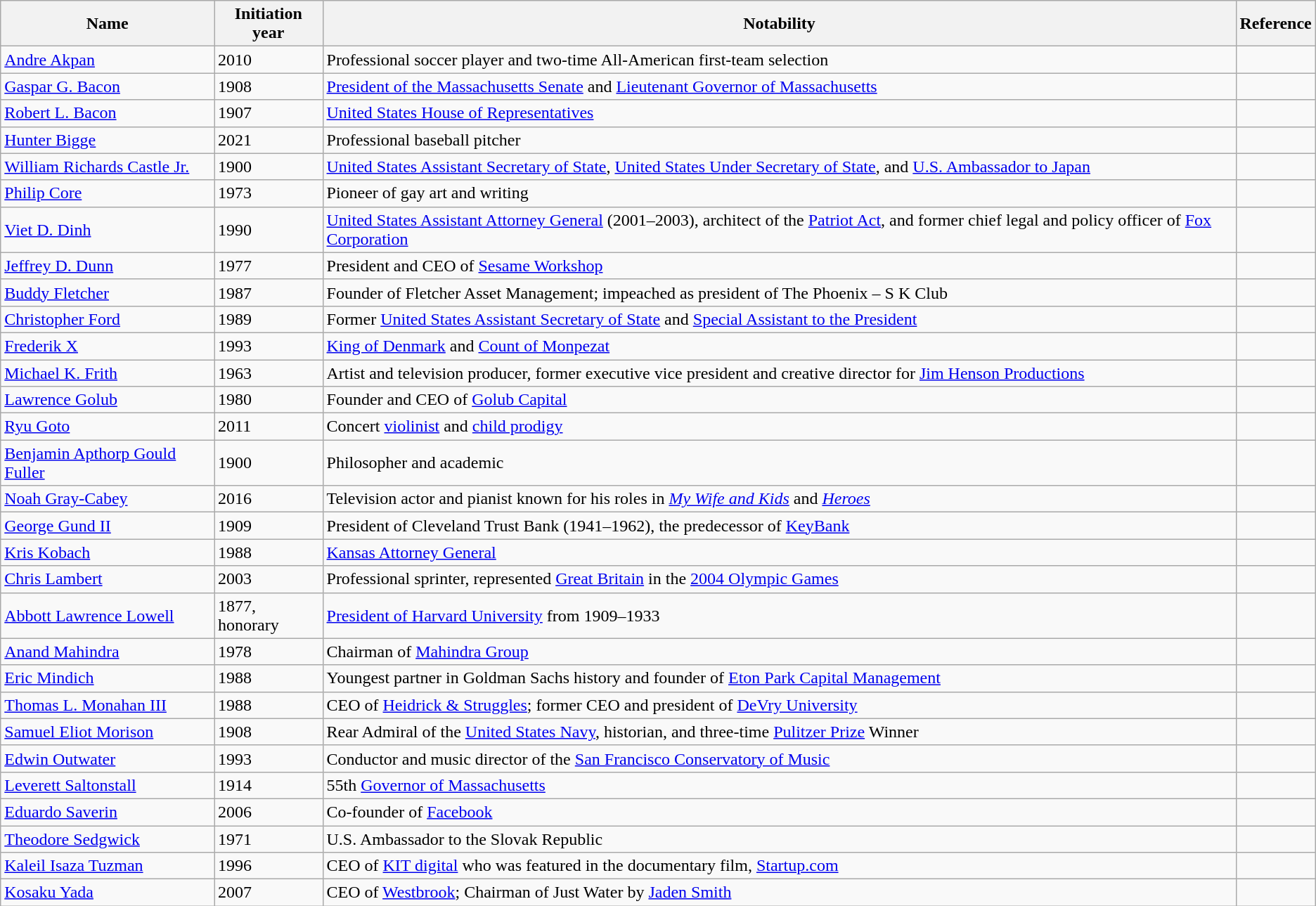<table class="wikitable sortable">
<tr>
<th>Name</th>
<th>Initiation year</th>
<th>Notability</th>
<th>Reference</th>
</tr>
<tr>
<td><a href='#'>Andre Akpan</a></td>
<td>2010</td>
<td>Professional soccer player and two-time All-American first-team selection</td>
<td></td>
</tr>
<tr>
<td><a href='#'>Gaspar G. Bacon</a></td>
<td>1908</td>
<td><a href='#'>President of the Massachusetts Senate</a> and <a href='#'>Lieutenant Governor of Massachusetts</a></td>
<td></td>
</tr>
<tr>
<td><a href='#'>Robert L. Bacon</a></td>
<td>1907</td>
<td><a href='#'>United States House of Representatives</a></td>
<td></td>
</tr>
<tr>
<td><a href='#'>Hunter Bigge</a></td>
<td>2021</td>
<td>Professional baseball pitcher</td>
<td></td>
</tr>
<tr>
<td><a href='#'>William Richards Castle Jr.</a></td>
<td>1900</td>
<td><a href='#'>United States Assistant Secretary of State</a>, <a href='#'>United States Under Secretary of State</a>, and  <a href='#'>U.S. Ambassador to Japan</a></td>
<td></td>
</tr>
<tr>
<td><a href='#'>Philip Core</a></td>
<td>1973</td>
<td>Pioneer of gay art and writing</td>
<td></td>
</tr>
<tr>
<td><a href='#'>Viet D. Dinh</a></td>
<td>1990</td>
<td><a href='#'>United States Assistant Attorney General</a> (2001–2003), architect of the <a href='#'>Patriot Act</a>, and former chief legal and policy officer of <a href='#'>Fox Corporation</a></td>
<td></td>
</tr>
<tr>
<td><a href='#'>Jeffrey D. Dunn</a></td>
<td>1977</td>
<td>President and CEO of <a href='#'>Sesame Workshop</a></td>
<td></td>
</tr>
<tr>
<td><a href='#'>Buddy Fletcher</a></td>
<td>1987</td>
<td>Founder of Fletcher Asset Management; impeached as president of The Phoenix – S K Club</td>
<td></td>
</tr>
<tr>
<td><a href='#'>Christopher Ford</a></td>
<td>1989</td>
<td>Former <a href='#'>United States Assistant Secretary of State</a> and <a href='#'>Special Assistant to the President</a></td>
<td></td>
</tr>
<tr>
<td><a href='#'>Frederik X</a></td>
<td>1993</td>
<td><a href='#'>King of Denmark</a> and <a href='#'>Count of Monpezat</a></td>
<td></td>
</tr>
<tr>
<td><a href='#'>Michael K. Frith</a></td>
<td>1963</td>
<td>Artist and television producer, former executive vice president and creative director for <a href='#'>Jim Henson Productions</a></td>
<td></td>
</tr>
<tr>
<td><a href='#'>Lawrence Golub</a></td>
<td>1980</td>
<td>Founder and CEO of <a href='#'>Golub Capital</a></td>
<td></td>
</tr>
<tr>
<td><a href='#'>Ryu Goto</a></td>
<td>2011</td>
<td>Concert <a href='#'>violinist</a> and <a href='#'>child prodigy</a></td>
<td></td>
</tr>
<tr>
<td><a href='#'>Benjamin Apthorp Gould Fuller</a></td>
<td>1900</td>
<td>Philosopher and academic</td>
<td></td>
</tr>
<tr>
<td><a href='#'>Noah Gray-Cabey</a></td>
<td>2016</td>
<td>Television actor and pianist known for his roles in <em><a href='#'>My Wife and Kids</a></em> and <a href='#'><em>Heroes</em></a></td>
<td></td>
</tr>
<tr>
<td><a href='#'>George Gund II</a></td>
<td>1909</td>
<td>President of Cleveland Trust Bank (1941–1962), the predecessor of <a href='#'>KeyBank</a></td>
<td></td>
</tr>
<tr>
<td><a href='#'>Kris Kobach</a></td>
<td>1988</td>
<td><a href='#'>Kansas Attorney General</a></td>
<td></td>
</tr>
<tr>
<td><a href='#'>Chris Lambert</a></td>
<td>2003</td>
<td>Professional sprinter, represented <a href='#'>Great Britain</a> in the <a href='#'>2004 Olympic Games</a></td>
<td></td>
</tr>
<tr>
<td><a href='#'>Abbott Lawrence Lowell</a></td>
<td>1877, honorary</td>
<td><a href='#'>President of Harvard University</a> from 1909–1933</td>
<td></td>
</tr>
<tr>
<td><a href='#'>Anand Mahindra</a></td>
<td>1978</td>
<td>Chairman of <a href='#'>Mahindra Group</a></td>
<td></td>
</tr>
<tr>
<td><a href='#'>Eric Mindich</a></td>
<td>1988</td>
<td>Youngest partner in Goldman Sachs history and founder of <a href='#'>Eton Park Capital Management</a></td>
<td></td>
</tr>
<tr>
<td><a href='#'>Thomas L. Monahan III</a></td>
<td>1988</td>
<td>CEO of <a href='#'>Heidrick & Struggles</a>; former CEO and president of <a href='#'>DeVry University</a></td>
<td></td>
</tr>
<tr>
<td><a href='#'>Samuel Eliot Morison</a></td>
<td>1908</td>
<td>Rear Admiral of the <a href='#'>United States Navy</a>, historian, and three-time <a href='#'>Pulitzer Prize</a> Winner</td>
<td></td>
</tr>
<tr>
<td><a href='#'>Edwin Outwater</a></td>
<td>1993</td>
<td>Conductor and music director of the <a href='#'>San Francisco Conservatory of Music</a></td>
<td></td>
</tr>
<tr>
<td><a href='#'>Leverett Saltonstall</a></td>
<td>1914</td>
<td>55th <a href='#'>Governor of Massachusetts</a></td>
<td></td>
</tr>
<tr>
<td><a href='#'>Eduardo Saverin</a></td>
<td>2006</td>
<td>Co-founder of <a href='#'>Facebook</a></td>
<td></td>
</tr>
<tr>
<td><a href='#'>Theodore Sedgwick</a></td>
<td>1971</td>
<td>U.S. Ambassador to the Slovak Republic</td>
<td></td>
</tr>
<tr>
<td><a href='#'>Kaleil Isaza Tuzman</a></td>
<td>1996</td>
<td>CEO of <a href='#'>KIT digital</a> who was featured in the documentary film, <a href='#'>Startup.com</a></td>
<td></td>
</tr>
<tr>
<td><a href='#'>Kosaku Yada</a></td>
<td>2007</td>
<td>CEO of <a href='#'>Westbrook</a>; Chairman of Just Water by <a href='#'>Jaden Smith</a></td>
<td></td>
</tr>
</table>
